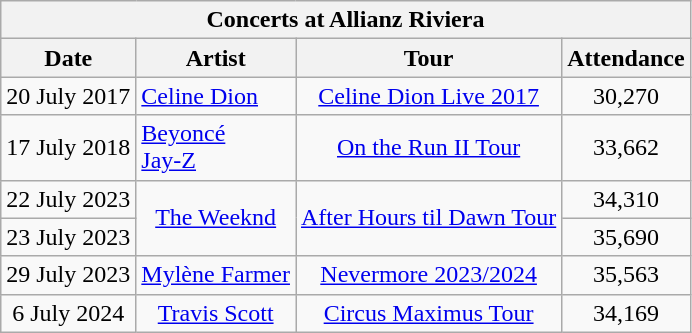<table class="wikitable sortable" style="text-align:center;">
<tr>
<th colspan=4>Concerts at Allianz Riviera</th>
</tr>
<tr>
<th>Date</th>
<th>Artist</th>
<th>Tour</th>
<th>Attendance</th>
</tr>
<tr>
<td>20 July 2017</td>
<td align=left><a href='#'>Celine Dion</a></td>
<td><a href='#'>Celine Dion Live 2017</a></td>
<td>30,270</td>
</tr>
<tr>
<td>17 July 2018</td>
<td align=left><a href='#'>Beyoncé</a><br><a href='#'>Jay-Z</a></td>
<td><a href='#'>On the Run II Tour</a></td>
<td>33,662</td>
</tr>
<tr>
<td>22 July 2023</td>
<td rowspan="2"><a href='#'>The Weeknd</a></td>
<td rowspan="2"><a href='#'>After Hours til Dawn Tour</a></td>
<td>34,310</td>
</tr>
<tr>
<td>23 July 2023</td>
<td>35,690</td>
</tr>
<tr>
<td>29 July 2023</td>
<td><a href='#'>Mylène Farmer</a></td>
<td><a href='#'>Nevermore 2023/2024</a></td>
<td>35,563</td>
</tr>
<tr>
<td>6 July 2024</td>
<td><a href='#'>Travis Scott</a></td>
<td><a href='#'>Circus Maximus Tour</a></td>
<td>34,169</td>
</tr>
</table>
